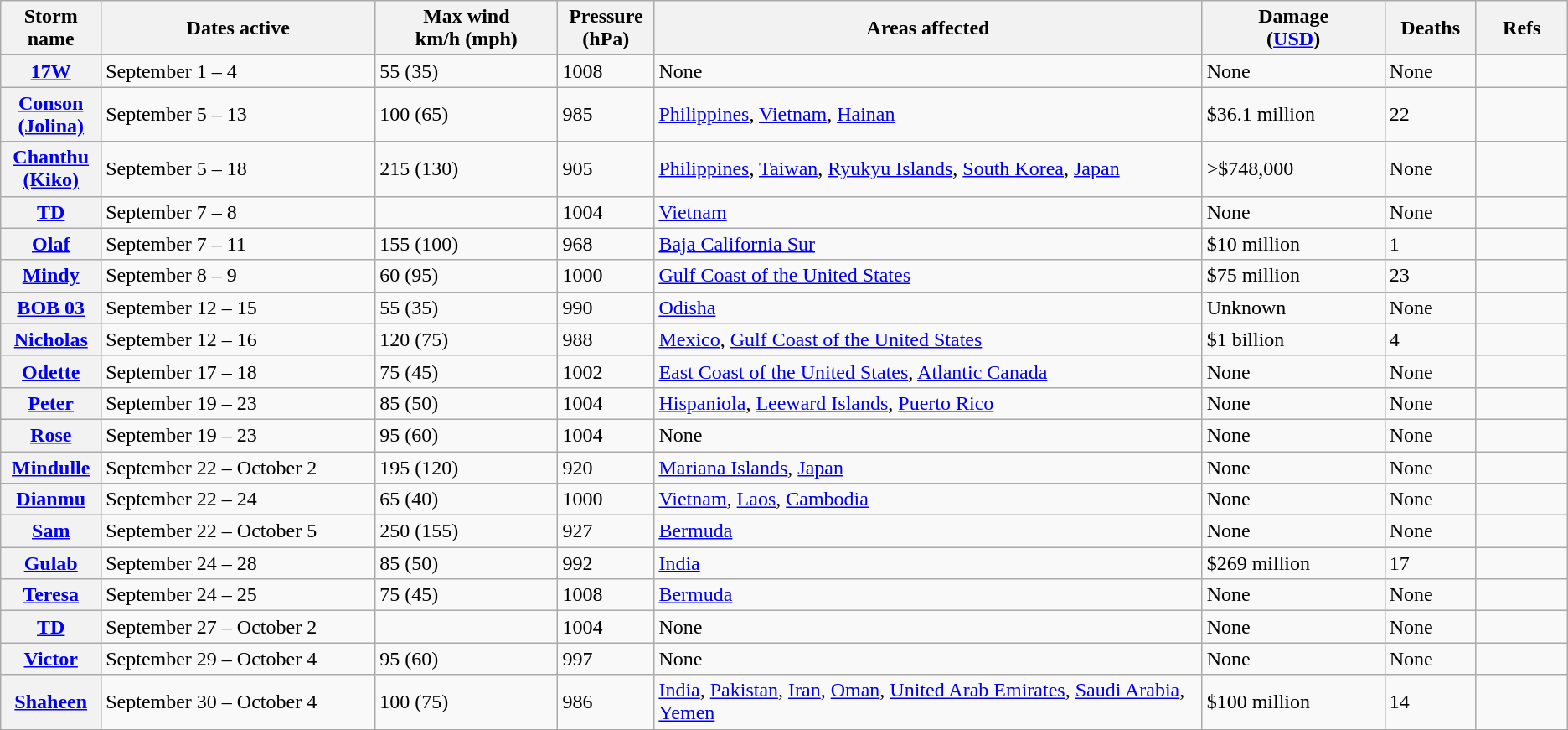<table class="wikitable sortable">
<tr>
<th width="5%">Storm name</th>
<th width="15%">Dates active</th>
<th width="10%">Max wind<br>km/h (mph)</th>
<th width="5%">Pressure<br>(hPa)</th>
<th width="30%">Areas affected</th>
<th width="10%">Damage<br>(<a href='#'>USD</a>)</th>
<th width="5%">Deaths</th>
<th width="5%">Refs</th>
</tr>
<tr>
<th><a href='#'>17W</a></th>
<td>September 1 – 4</td>
<td>55 (35)</td>
<td>1008</td>
<td>None</td>
<td>None</td>
<td>None</td>
<td></td>
</tr>
<tr>
<th><a href='#'>Conson (Jolina)</a></th>
<td>September 5 – 13</td>
<td>100 (65)</td>
<td>985</td>
<td><a href='#'>Philippines</a>, <a href='#'>Vietnam</a>, <a href='#'>Hainan</a></td>
<td>$36.1 million</td>
<td>22</td>
<td></td>
</tr>
<tr>
<th><a href='#'>Chanthu (Kiko)</a></th>
<td>September 5 – 18</td>
<td>215 (130)</td>
<td>905</td>
<td><a href='#'>Philippines</a>, <a href='#'>Taiwan</a>, <a href='#'>Ryukyu Islands</a>, <a href='#'>South Korea</a>, <a href='#'>Japan</a></td>
<td>>$748,000</td>
<td>None</td>
<td></td>
</tr>
<tr>
<th><a href='#'>TD</a></th>
<td>September 7 – 8</td>
<td></td>
<td>1004</td>
<td><a href='#'>Vietnam</a></td>
<td>None</td>
<td>None</td>
<td></td>
</tr>
<tr>
<th><a href='#'>Olaf</a></th>
<td>September 7 – 11</td>
<td>155 (100)</td>
<td>968</td>
<td><a href='#'>Baja California Sur</a></td>
<td>$10 million</td>
<td>1</td>
<td></td>
</tr>
<tr>
<th><a href='#'>Mindy</a></th>
<td>September 8 – 9</td>
<td>60 (95)</td>
<td>1000</td>
<td><a href='#'>Gulf Coast of the United States</a></td>
<td>$75 million</td>
<td>23</td>
<td></td>
</tr>
<tr>
<th><a href='#'>BOB 03</a></th>
<td>September 12 – 15</td>
<td>55 (35)</td>
<td>990</td>
<td><a href='#'>Odisha</a></td>
<td>Unknown</td>
<td>None</td>
<td></td>
</tr>
<tr>
<th><a href='#'>Nicholas</a></th>
<td>September 12 – 16</td>
<td>120 (75)</td>
<td>988</td>
<td><a href='#'>Mexico</a>, <a href='#'>Gulf Coast of the United States</a></td>
<td>$1 billion</td>
<td>4</td>
<td></td>
</tr>
<tr>
<th><a href='#'>Odette</a></th>
<td>September 17 – 18</td>
<td>75 (45)</td>
<td>1002</td>
<td><a href='#'>East Coast of the United States</a>, <a href='#'>Atlantic Canada</a></td>
<td>None</td>
<td>None</td>
<td></td>
</tr>
<tr>
<th><a href='#'>Peter</a></th>
<td>September 19 – 23</td>
<td>85 (50)</td>
<td>1004</td>
<td><a href='#'>Hispaniola</a>, <a href='#'>Leeward Islands</a>, <a href='#'>Puerto Rico</a></td>
<td>None</td>
<td>None</td>
<td></td>
</tr>
<tr>
<th><a href='#'>Rose</a></th>
<td>September 19 – 23</td>
<td>95 (60)</td>
<td>1004</td>
<td>None</td>
<td>None</td>
<td>None</td>
<td></td>
</tr>
<tr>
<th><a href='#'>Mindulle</a></th>
<td>September 22 – October 2</td>
<td>195 (120)</td>
<td>920</td>
<td><a href='#'>Mariana Islands</a>, <a href='#'>Japan</a></td>
<td>None</td>
<td>None</td>
<td></td>
</tr>
<tr>
<th><a href='#'>Dianmu</a></th>
<td>September 22 – 24</td>
<td>65 (40)</td>
<td>1000</td>
<td><a href='#'>Vietnam</a>, <a href='#'>Laos</a>, <a href='#'>Cambodia</a></td>
<td>None</td>
<td>None</td>
<td></td>
</tr>
<tr>
<th><a href='#'>Sam</a></th>
<td>September 22 – October 5</td>
<td>250 (155)</td>
<td>927</td>
<td><a href='#'>Bermuda</a></td>
<td>None</td>
<td>None</td>
<td></td>
</tr>
<tr>
<th><a href='#'>Gulab</a></th>
<td>September 24 – 28</td>
<td>85 (50)</td>
<td>992</td>
<td><a href='#'>India</a></td>
<td>$269 million</td>
<td>17</td>
<td></td>
</tr>
<tr>
<th><a href='#'>Teresa</a></th>
<td>September 24 – 25</td>
<td>75 (45)</td>
<td>1008</td>
<td><a href='#'>Bermuda</a></td>
<td>None</td>
<td>None</td>
<td></td>
</tr>
<tr>
<th><a href='#'>TD</a></th>
<td>September 27 – October 2</td>
<td></td>
<td>1004</td>
<td>None</td>
<td>None</td>
<td>None</td>
<td></td>
</tr>
<tr>
<th><a href='#'>Victor</a></th>
<td>September 29 – October 4</td>
<td>95 (60)</td>
<td>997</td>
<td>None</td>
<td>None</td>
<td>None</td>
<td></td>
</tr>
<tr>
<th><a href='#'>Shaheen</a></th>
<td>September 30 – October 4</td>
<td>100 (75)</td>
<td>986</td>
<td><a href='#'>India</a>, <a href='#'>Pakistan</a>, <a href='#'>Iran</a>, <a href='#'>Oman</a>, <a href='#'>United Arab Emirates</a>, <a href='#'>Saudi Arabia</a>, <a href='#'>Yemen</a></td>
<td>$100 million</td>
<td>14</td>
<td></td>
</tr>
<tr>
</tr>
</table>
